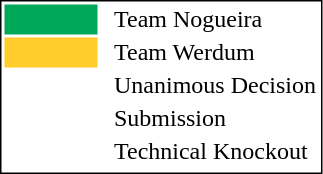<table style="border:1px solid black;" align=left>
<tr>
<td style="background:#00A859; width:40px;"></td>
<td> </td>
<td>Team Nogueira</td>
</tr>
<tr>
<td style="background:#FFCC29; width:40px;"></td>
<td> </td>
<td>Team Werdum</td>
</tr>
<tr>
<td style="width:60px;"></td>
<td> </td>
<td>Unanimous Decision</td>
</tr>
<tr>
<td style="width:60px;"></td>
<td> </td>
<td>Submission</td>
</tr>
<tr>
<td style="width:60px;"></td>
<td> </td>
<td>Technical Knockout</td>
</tr>
<tr>
</tr>
</table>
